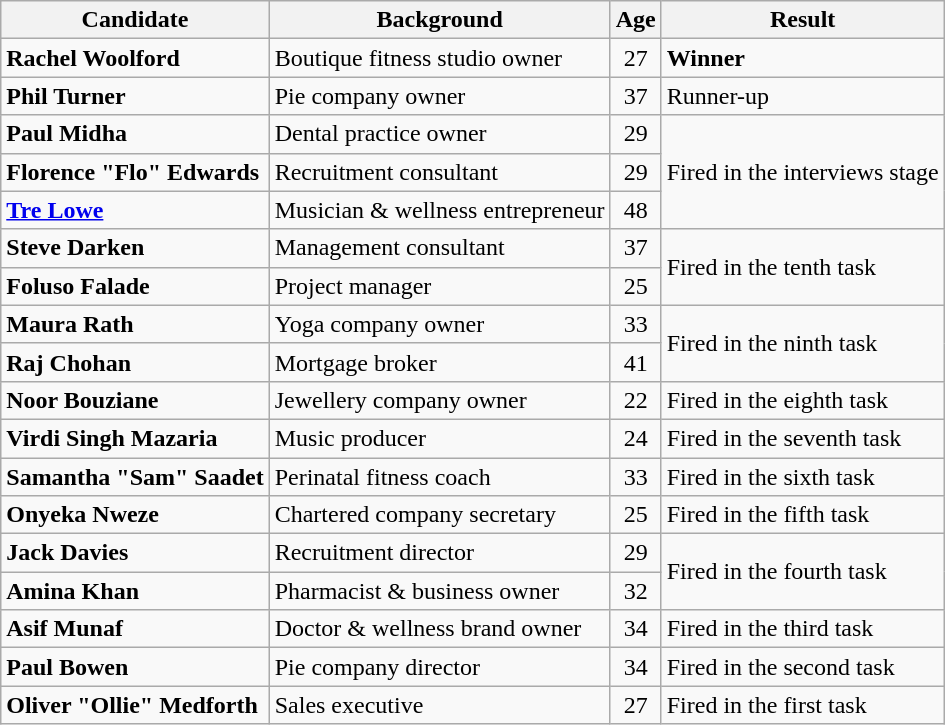<table class="wikitable sortable">
<tr>
<th>Candidate</th>
<th>Background</th>
<th>Age</th>
<th>Result</th>
</tr>
<tr>
<td><strong>Rachel Woolford</strong></td>
<td>Boutique fitness studio owner</td>
<td style="text-align: center">27</td>
<td><strong>Winner</strong></td>
</tr>
<tr>
<td><strong>Phil Turner</strong></td>
<td>Pie company owner</td>
<td style="text-align: center">37</td>
<td>Runner-up</td>
</tr>
<tr>
<td><strong>Paul Midha</strong></td>
<td>Dental practice owner</td>
<td style="text-align: center">29</td>
<td rowspan="3">Fired in the interviews stage</td>
</tr>
<tr>
<td><strong>Florence "Flo" Edwards</strong></td>
<td>Recruitment consultant</td>
<td style="text-align: center">29</td>
</tr>
<tr>
<td><strong><a href='#'>Tre Lowe</a></strong></td>
<td>Musician & wellness entrepreneur</td>
<td style="text-align: center">48</td>
</tr>
<tr>
<td><strong>Steve Darken</strong></td>
<td>Management consultant</td>
<td style="text-align: center">37</td>
<td rowspan="2">Fired in the tenth task</td>
</tr>
<tr>
<td><strong>Foluso Falade</strong></td>
<td>Project manager</td>
<td style="text-align: center">25</td>
</tr>
<tr>
<td><strong>Maura Rath</strong></td>
<td>Yoga company owner</td>
<td style="text-align: center">33</td>
<td rowspan="2">Fired in the ninth task</td>
</tr>
<tr>
<td><strong>Raj Chohan</strong></td>
<td>Mortgage broker</td>
<td style="text-align: center">41</td>
</tr>
<tr>
<td><strong>Noor Bouziane</strong></td>
<td>Jewellery company owner</td>
<td style="text-align: center">22</td>
<td>Fired in the eighth task</td>
</tr>
<tr>
<td><strong>Virdi Singh Mazaria</strong></td>
<td>Music producer</td>
<td style="text-align: center">24</td>
<td>Fired in the seventh task</td>
</tr>
<tr>
<td><strong>Samantha "Sam" Saadet</strong></td>
<td>Perinatal fitness coach</td>
<td style="text-align: center">33</td>
<td>Fired in the sixth task</td>
</tr>
<tr>
<td><strong>Onyeka Nweze</strong></td>
<td>Chartered company secretary</td>
<td style="text-align: center">25</td>
<td>Fired in the fifth task</td>
</tr>
<tr>
<td><strong>Jack Davies</strong></td>
<td>Recruitment director</td>
<td style="text-align: center">29</td>
<td rowspan="2">Fired in the fourth task</td>
</tr>
<tr>
<td><strong>Amina Khan</strong></td>
<td>Pharmacist & business owner</td>
<td style="text-align: center">32</td>
</tr>
<tr>
<td><strong>Asif Munaf</strong></td>
<td>Doctor & wellness brand owner</td>
<td style="text-align: center">34</td>
<td>Fired in the third task</td>
</tr>
<tr>
<td><strong>Paul Bowen</strong></td>
<td>Pie company director</td>
<td style="text-align: center">34</td>
<td>Fired in the second task</td>
</tr>
<tr>
<td><strong>Oliver "Ollie" Medforth</strong></td>
<td>Sales executive</td>
<td style="text-align: center">27</td>
<td>Fired in the first task</td>
</tr>
</table>
